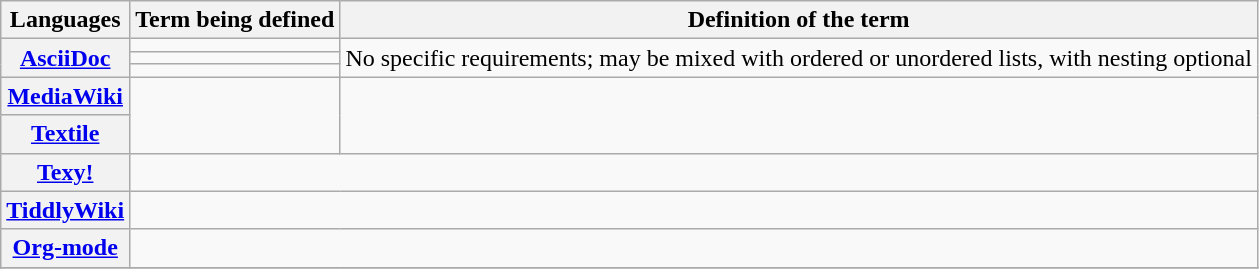<table class="wikitable sortable">
<tr>
<th>Languages</th>
<th>Term being defined</th>
<th>Definition of the term</th>
</tr>
<tr>
<th rowspan="3"><a href='#'>AsciiDoc</a></th>
<td><code></code></td>
<td rowspan="3">No specific requirements; may be mixed with ordered or unordered lists, with nesting optional</td>
</tr>
<tr>
<td><code></code></td>
</tr>
<tr>
<td><code></code></td>
</tr>
<tr>
<th><a href='#'>MediaWiki</a></th>
<td rowspan=2><code></code></td>
<td rowspan=2><code></code></td>
</tr>
<tr>
<th><a href='#'>Textile</a></th>
</tr>
<tr>
<th><a href='#'>Texy!</a></th>
<td colspan="2"><pre></pre></td>
</tr>
<tr>
<th><a href='#'>TiddlyWiki</a></th>
<td colspan="2"><pre></pre></td>
</tr>
<tr>
<th><a href='#'>Org-mode</a></th>
<td colspan="2"><code></code></td>
</tr>
<tr>
</tr>
</table>
